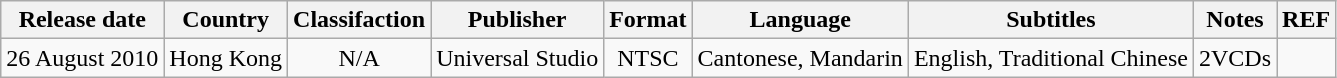<table class="wikitable">
<tr>
<th>Release date<br></th>
<th>Country<br></th>
<th>Classifaction<br></th>
<th>Publisher <br></th>
<th>Format <br></th>
<th>Language</th>
<th>Subtitles</th>
<th>Notes<br></th>
<th>REF</th>
</tr>
<tr style="text-align:center;">
<td>26 August 2010</td>
<td>Hong Kong</td>
<td>N/A</td>
<td>Universal Studio</td>
<td>NTSC</td>
<td>Cantonese, Mandarin</td>
<td>English, Traditional Chinese</td>
<td>2VCDs</td>
<td></td>
</tr>
</table>
